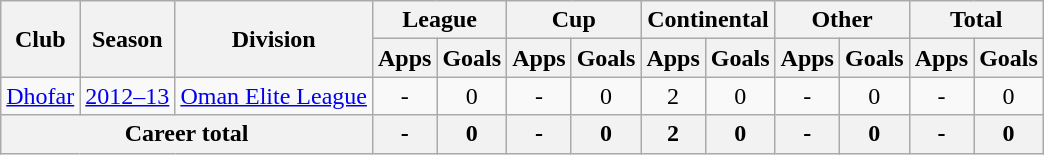<table class="wikitable" style="text-align: center;">
<tr>
<th rowspan="2">Club</th>
<th rowspan="2">Season</th>
<th rowspan="2">Division</th>
<th colspan="2">League</th>
<th colspan="2">Cup</th>
<th colspan="2">Continental</th>
<th colspan="2">Other</th>
<th colspan="2">Total</th>
</tr>
<tr>
<th>Apps</th>
<th>Goals</th>
<th>Apps</th>
<th>Goals</th>
<th>Apps</th>
<th>Goals</th>
<th>Apps</th>
<th>Goals</th>
<th>Apps</th>
<th>Goals</th>
</tr>
<tr>
<td><a href='#'>Dhofar</a></td>
<td><a href='#'>2012–13</a></td>
<td><a href='#'>Oman Elite League</a></td>
<td>-</td>
<td>0</td>
<td>-</td>
<td>0</td>
<td>2</td>
<td>0</td>
<td>-</td>
<td>0</td>
<td>-</td>
<td>0</td>
</tr>
<tr>
<th colspan="3">Career total</th>
<th>-</th>
<th>0</th>
<th>-</th>
<th>0</th>
<th>2</th>
<th>0</th>
<th>-</th>
<th>0</th>
<th>-</th>
<th>0</th>
</tr>
</table>
